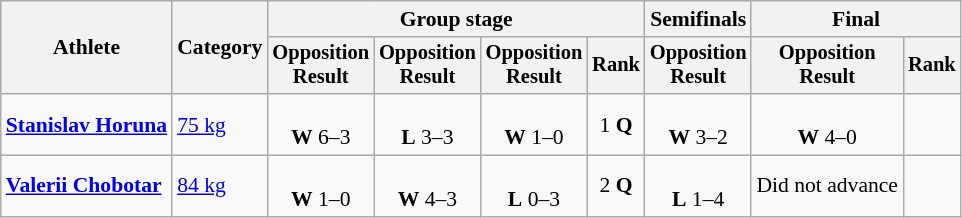<table class="wikitable" style="text-align:center; font-size:90%">
<tr>
<th rowspan=2>Athlete</th>
<th rowspan=2>Category</th>
<th colspan=4>Group stage</th>
<th>Semifinals</th>
<th colspan=2>Final</th>
</tr>
<tr style="font-size:95%">
<th>Opposition<br>Result</th>
<th>Opposition<br>Result</th>
<th>Opposition<br>Result</th>
<th>Rank</th>
<th>Opposition<br>Result</th>
<th>Opposition<br>Result</th>
<th>Rank</th>
</tr>
<tr>
<td align=left><strong><a href='#'>Stanislav Horuna</a></strong></td>
<td align=left><a href='#'>75 kg</a></td>
<td><br> <strong>W</strong> 6–3</td>
<td><br> <strong>L</strong> 3–3</td>
<td><br> <strong>W</strong> 1–0</td>
<td>1 <strong>Q</strong></td>
<td><br> <strong>W</strong> 3–2</td>
<td><br> <strong>W</strong> 4–0</td>
<td></td>
</tr>
<tr>
<td align=left><strong><a href='#'>Valerii Chobotar</a></strong></td>
<td align=left><a href='#'>84 kg</a></td>
<td><br> <strong>W</strong> 1–0</td>
<td><br> <strong>W</strong> 4–3</td>
<td><br> <strong>L</strong> 0–3</td>
<td>2 <strong>Q</strong></td>
<td><br> <strong>L</strong> 1–4</td>
<td>Did not advance</td>
<td></td>
</tr>
</table>
